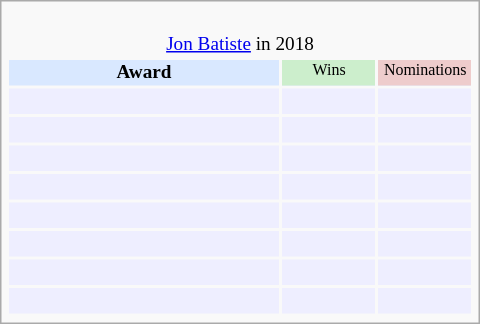<table class="infobox" style="width: 25em; text-align: left; font-size: 80%; vertical-align: middle;">
<tr>
<td colspan="3" style="text-align:center;"><br><a href='#'>Jon Batiste</a> in 2018</td>
</tr>
<tr bgcolor=#D9E8FF style="text-align:center;">
<th style="vertical-align: middle;">Award</th>
<td style="background:#cceecc; font-size:8pt;" width="60px">Wins</td>
<td style="background:#eecccc; font-size:8pt;" width="60px">Nominations</td>
</tr>
<tr bgcolor=#eeeeff>
<td align="center"><br></td>
<td></td>
<td></td>
</tr>
<tr bgcolor=#eeeeff>
<td align="center"><br></td>
<td></td>
<td></td>
</tr>
<tr bgcolor=#eeeeff>
<td align="center"><br></td>
<td></td>
<td></td>
</tr>
<tr bgcolor=#eeeeff>
<td align="center"><br></td>
<td></td>
<td></td>
</tr>
<tr bgcolor=#eeeeff>
<td align="center"><br></td>
<td></td>
<td></td>
</tr>
<tr bgcolor=#eeeeff>
<td align="center"><br></td>
<td></td>
<td></td>
</tr>
<tr bgcolor=#eeeeff>
<td align="center"><br></td>
<td></td>
<td></td>
</tr>
<tr bgcolor=#eeeeff>
<td align="center"><br></td>
<td></td>
<td></td>
</tr>
<tr>
</tr>
</table>
